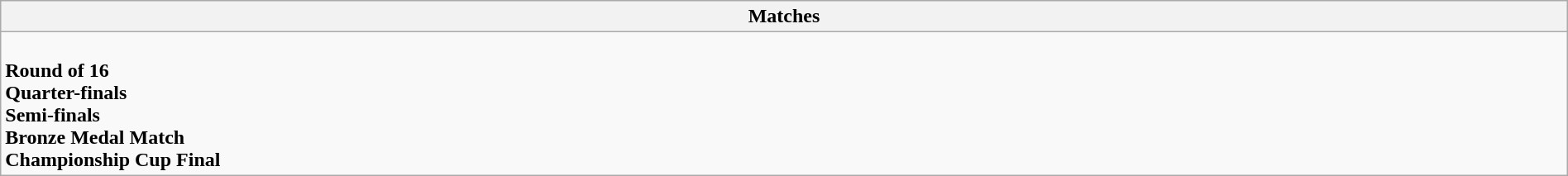<table class="wikitable collapsible collapsed" style="width:100%;">
<tr>
<th>Matches</th>
</tr>
<tr>
<td><br><strong>Round of 16</strong>







<br><strong>Quarter-finals</strong>



<br><strong>Semi-finals</strong>

<br><strong>Bronze Medal Match</strong>
<br><strong>Championship Cup Final</strong>
</td>
</tr>
</table>
